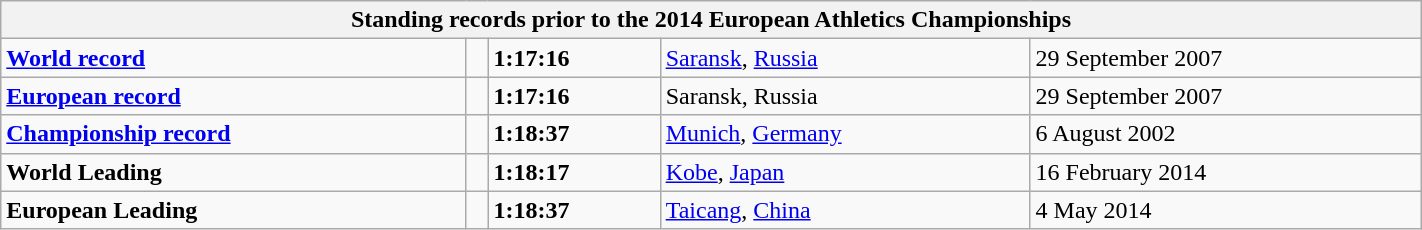<table class="wikitable" width=75%>
<tr>
<th colspan="5">Standing records prior to the 2014 European Athletics Championships</th>
</tr>
<tr>
<td><strong><a href='#'>World record</a></strong></td>
<td></td>
<td><strong>1:17:16</strong></td>
<td><a href='#'>Saransk</a>, <a href='#'>Russia</a></td>
<td>29 September 2007</td>
</tr>
<tr>
<td><strong><a href='#'>European record</a></strong></td>
<td></td>
<td><strong>1:17:16</strong></td>
<td>Saransk, Russia</td>
<td>29 September 2007</td>
</tr>
<tr>
<td><strong><a href='#'>Championship record</a></strong></td>
<td></td>
<td><strong>1:18:37</strong></td>
<td><a href='#'>Munich</a>, <a href='#'>Germany</a></td>
<td>6 August 2002</td>
</tr>
<tr>
<td><strong>World Leading</strong></td>
<td></td>
<td><strong>1:18:17</strong></td>
<td><a href='#'>Kobe</a>, <a href='#'>Japan</a></td>
<td>16 February 2014</td>
</tr>
<tr>
<td><strong>European Leading</strong></td>
<td></td>
<td><strong>1:18:37</strong></td>
<td><a href='#'>Taicang</a>, <a href='#'>China</a></td>
<td>4 May 2014</td>
</tr>
</table>
